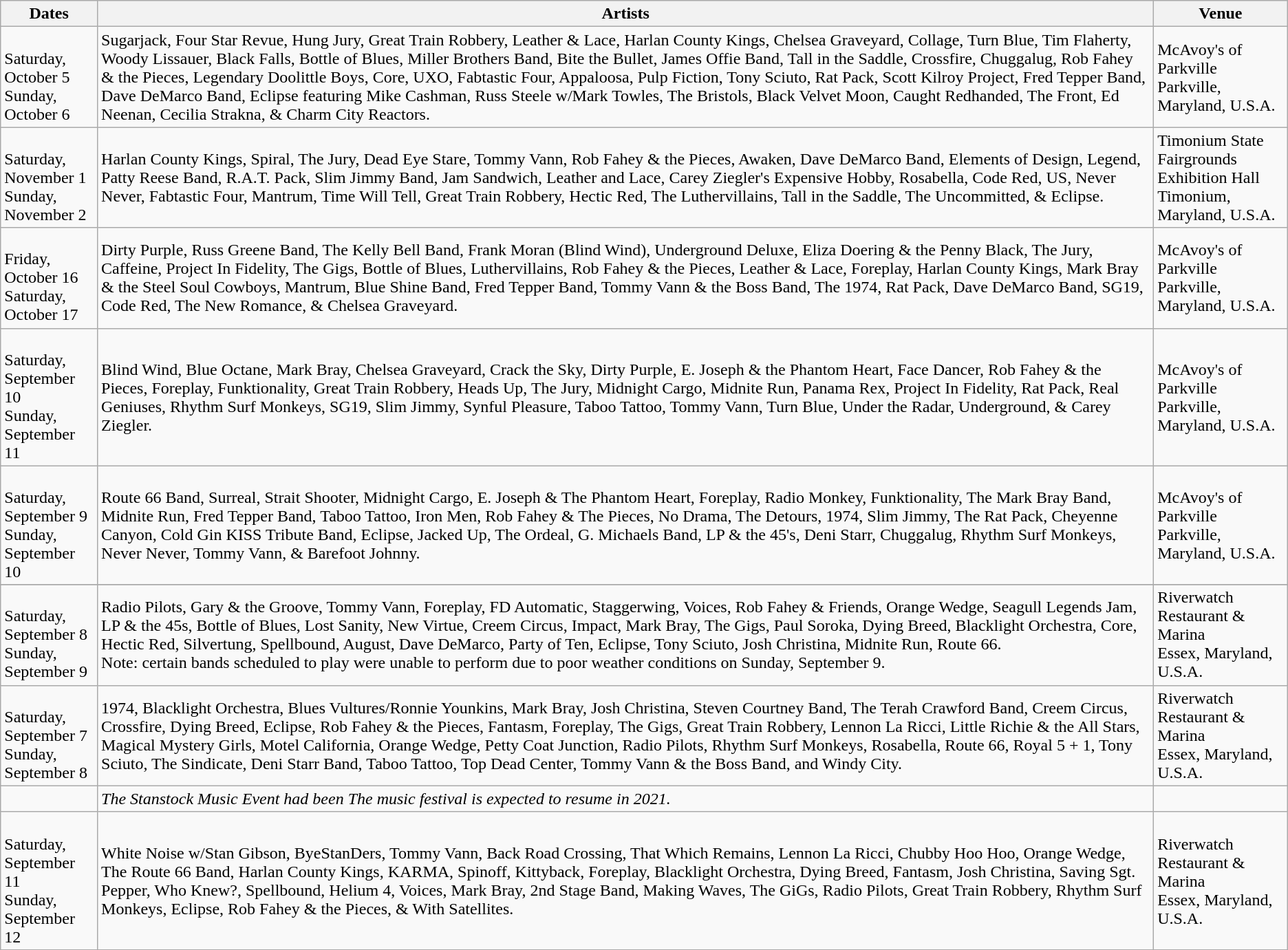<table class="wikitable">
<tr>
<th>Dates</th>
<th>Artists</th>
<th>Venue</th>
</tr>
<tr>
<td><br>Saturday, October 5<br>Sunday, October 6</td>
<td>Sugarjack, Four Star Revue, Hung Jury, Great Train Robbery, Leather & Lace, Harlan County Kings, Chelsea Graveyard, Collage, Turn Blue, Tim Flaherty, Woody Lissauer, Black Falls, Bottle of Blues, Miller Brothers Band, Bite the Bullet, James Offie Band, Tall in the Saddle, Crossfire, Chuggalug, Rob Fahey & the Pieces, Legendary Doolittle Boys, Core, UXO, Fabtastic Four, Appaloosa, Pulp Fiction, Tony Sciuto, Rat Pack, Scott Kilroy Project, Fred Tepper Band, Dave DeMarco Band, Eclipse featuring Mike Cashman, Russ Steele w/Mark Towles, The Bristols, Black Velvet Moon, Caught Redhanded, The Front, Ed Neenan, Cecilia Strakna, & Charm City Reactors.</td>
<td>McAvoy's of Parkville <br>Parkville, Maryland, U.S.A.</td>
</tr>
<tr>
<td><br>Saturday, November 1<br>Sunday, November 2</td>
<td>Harlan County Kings, Spiral, The Jury, Dead Eye Stare, Tommy Vann, Rob Fahey & the Pieces, Awaken, Dave DeMarco Band, Elements of Design, Legend, Patty Reese Band, R.A.T. Pack, Slim Jimmy Band, Jam Sandwich, Leather and Lace, Carey Ziegler's Expensive Hobby, Rosabella, Code Red, US, Never Never, Fabtastic Four, Mantrum, Time Will Tell, Great Train Robbery, Hectic Red, The Luthervillains, Tall in the Saddle, The Uncommitted, & Eclipse.</td>
<td>Timonium State Fairgrounds Exhibition Hall <br>Timonium, Maryland, U.S.A.</td>
</tr>
<tr>
<td><br>Friday, October 16<br>Saturday, October 17</td>
<td>Dirty Purple, Russ Greene Band, The Kelly Bell Band, Frank Moran (Blind Wind), Underground Deluxe, Eliza Doering & the Penny Black, The Jury, Caffeine, Project In Fidelity, The Gigs, Bottle of Blues, Luthervillains, Rob Fahey & the Pieces, Leather & Lace, Foreplay, Harlan County Kings, Mark Bray & the Steel Soul Cowboys, Mantrum, Blue Shine Band, Fred Tepper Band, Tommy Vann & the Boss Band, The 1974, Rat Pack, Dave DeMarco Band, SG19, Code Red, The New Romance, & Chelsea Graveyard.</td>
<td>McAvoy's of Parkville <br>Parkville, Maryland, U.S.A.</td>
</tr>
<tr>
<td><br>Saturday, September 10<br>Sunday, September 11</td>
<td>Blind Wind, Blue Octane, Mark Bray, Chelsea Graveyard, Crack the Sky, Dirty Purple, E. Joseph & the Phantom Heart, Face Dancer, Rob Fahey & the Pieces, Foreplay, Funktionality, Great Train Robbery, Heads Up, The Jury, Midnight Cargo, Midnite Run, Panama Rex, Project In Fidelity, Rat Pack, Real Geniuses, Rhythm Surf Monkeys, SG19, Slim Jimmy, Synful Pleasure, Taboo Tattoo, Tommy Vann, Turn Blue, Under the Radar, Underground, & Carey Ziegler.</td>
<td>McAvoy's of Parkville <br>Parkville, Maryland, U.S.A.</td>
</tr>
<tr>
<td><br>Saturday, September 9<br>Sunday, September 10</td>
<td>Route 66 Band, Surreal, Strait Shooter, Midnight Cargo, E. Joseph & The Phantom Heart, Foreplay, Radio Monkey, Funktionality, The Mark Bray Band, Midnite Run, Fred Tepper Band, Taboo Tattoo, Iron Men, Rob Fahey & The Pieces, No Drama, The Detours, 1974, Slim Jimmy, The Rat Pack, Cheyenne Canyon, Cold Gin KISS Tribute Band, Eclipse, Jacked Up, The Ordeal, G. Michaels Band, LP & the 45's, Deni Starr, Chuggalug, Rhythm Surf Monkeys, Never Never, Tommy Vann, & Barefoot Johnny.</td>
<td>McAvoy's of Parkville <br>Parkville, Maryland, U.S.A.</td>
</tr>
<tr>
</tr>
<tr>
<td><br>Saturday, September 8<br>Sunday, September 9</td>
<td>Radio Pilots, Gary & the Groove, Tommy Vann, Foreplay, FD Automatic, Staggerwing, Voices, Rob Fahey & Friends, Orange Wedge, Seagull Legends Jam, LP & the 45s, Bottle of Blues, Lost Sanity, New Virtue, Creem Circus, Impact, Mark Bray, The Gigs, Paul Soroka, Dying Breed, Blacklight Orchestra, Core, Hectic Red, Silvertung, Spellbound, August, Dave DeMarco, Party of Ten, Eclipse, Tony Sciuto, Josh Christina, Midnite Run, Route 66.<br>Note: certain bands scheduled to play were unable to perform due to poor weather conditions on Sunday, September 9.</td>
<td>Riverwatch Restaurant & Marina <br>Essex, Maryland, U.S.A.</td>
</tr>
<tr>
<td><br>Saturday, September 7<br>Sunday, September 8</td>
<td>1974, Blacklight Orchestra, Blues Vultures/Ronnie Younkins, Mark Bray, Josh Christina, Steven Courtney Band, The Terah Crawford Band, Creem Circus, Crossfire, Dying Breed, Eclipse, Rob Fahey & the Pieces, Fantasm, Foreplay, The Gigs, Great Train Robbery, Lennon La Ricci, Little Richie & the All Stars, Magical Mystery Girls, Motel California, Orange Wedge, Petty Coat Junction, Radio Pilots, Rhythm Surf Monkeys, Rosabella, Route 66, Royal 5 + 1, Tony Sciuto, The Sindicate, Deni Starr Band, Taboo Tattoo, Top Dead Center, Tommy Vann & the Boss Band, and Windy City.</td>
<td>Riverwatch Restaurant & Marina <br>Essex, Maryland, U.S.A.</td>
</tr>
<tr>
<td></td>
<td><em>The Stanstock Music Event had been  The music festival is expected to resume in 2021.</em></td>
<td></td>
</tr>
<tr>
<td><br>Saturday, September 11<br>Sunday, September 12</td>
<td>White Noise w/Stan Gibson, ByeStanDers, Tommy Vann, Back Road Crossing, That Which Remains, Lennon La Ricci, Chubby Hoo Hoo, Orange Wedge, The Route 66 Band, Harlan County Kings, KARMA, Spinoff, Kittyback, Foreplay, Blacklight Orchestra, Dying Breed, Fantasm, Josh Christina, Saving Sgt. Pepper, Who Knew?, Spellbound, Helium 4, Voices, Mark Bray, 2nd Stage Band, Making Waves, The GiGs, Radio Pilots, Great Train Robbery, Rhythm Surf Monkeys, Eclipse, Rob Fahey & the Pieces, & With Satellites.</td>
<td>Riverwatch Restaurant & Marina <br>Essex, Maryland, U.S.A.</td>
</tr>
<tr>
</tr>
</table>
